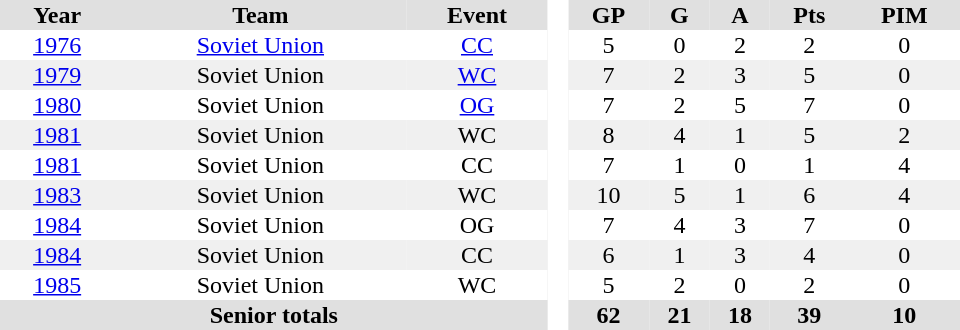<table border="0" cellpadding="1" cellspacing="0" style="text-align:center; width:40em">
<tr ALIGN="center" bgcolor="#e0e0e0">
<th>Year</th>
<th>Team</th>
<th>Event</th>
<th ALIGN="center" rowspan="99" bgcolor="#ffffff"> </th>
<th>GP</th>
<th>G</th>
<th>A</th>
<th>Pts</th>
<th>PIM</th>
</tr>
<tr>
<td><a href='#'>1976</a></td>
<td><a href='#'>Soviet Union</a></td>
<td><a href='#'>CC</a></td>
<td>5</td>
<td>0</td>
<td>2</td>
<td>2</td>
<td>0</td>
</tr>
<tr bgcolor="#f0f0f0">
<td><a href='#'>1979</a></td>
<td>Soviet Union</td>
<td><a href='#'>WC</a></td>
<td>7</td>
<td>2</td>
<td>3</td>
<td>5</td>
<td>0</td>
</tr>
<tr>
<td><a href='#'>1980</a></td>
<td>Soviet Union</td>
<td><a href='#'>OG</a></td>
<td>7</td>
<td>2</td>
<td>5</td>
<td>7</td>
<td>0</td>
</tr>
<tr bgcolor="#f0f0f0">
<td><a href='#'>1981</a></td>
<td>Soviet Union</td>
<td>WC</td>
<td>8</td>
<td>4</td>
<td>1</td>
<td>5</td>
<td>2</td>
</tr>
<tr>
<td><a href='#'>1981</a></td>
<td>Soviet Union</td>
<td>CC</td>
<td>7</td>
<td>1</td>
<td>0</td>
<td>1</td>
<td>4</td>
</tr>
<tr bgcolor="#f0f0f0">
<td><a href='#'>1983</a></td>
<td>Soviet Union</td>
<td>WC</td>
<td>10</td>
<td>5</td>
<td>1</td>
<td>6</td>
<td>4</td>
</tr>
<tr>
<td><a href='#'>1984</a></td>
<td>Soviet Union</td>
<td>OG</td>
<td>7</td>
<td>4</td>
<td>3</td>
<td>7</td>
<td>0</td>
</tr>
<tr bgcolor="#f0f0f0">
<td><a href='#'>1984</a></td>
<td>Soviet Union</td>
<td>CC</td>
<td>6</td>
<td>1</td>
<td>3</td>
<td>4</td>
<td>0</td>
</tr>
<tr>
<td><a href='#'>1985</a></td>
<td>Soviet Union</td>
<td>WC</td>
<td>5</td>
<td>2</td>
<td>0</td>
<td>2</td>
<td>0</td>
</tr>
<tr bgcolor="#e0e0e0">
<th colspan=3>Senior totals</th>
<th>62</th>
<th>21</th>
<th>18</th>
<th>39</th>
<th>10</th>
</tr>
</table>
